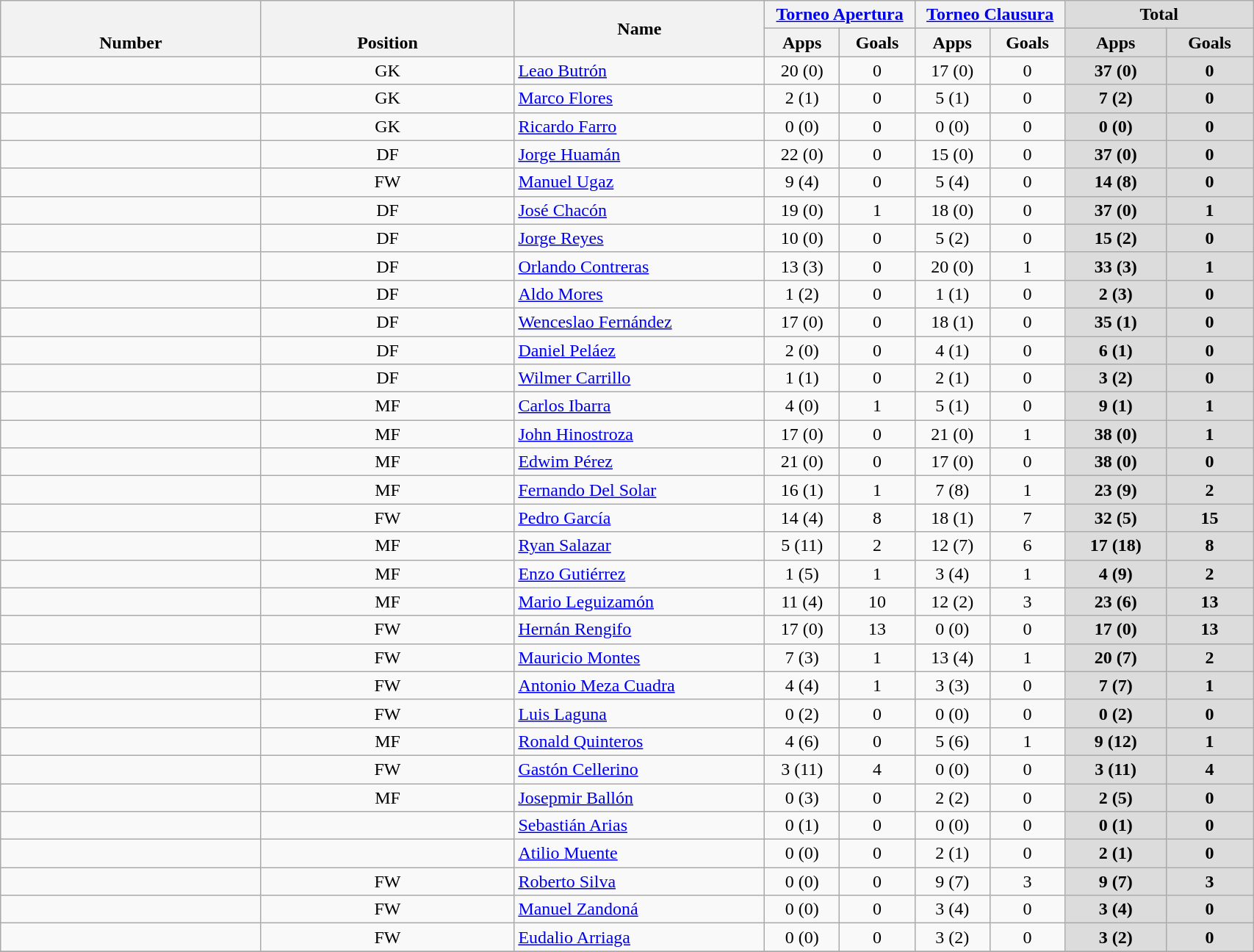<table class="wikitable" style="text-align:center" width=90%>
<tr>
<th rowspan="2" valign="bottom">Number</th>
<th rowspan="2" valign="bottom">Position</th>
<th rowspan="2" width=20%>Name</th>
<th colspan="2" width=12%><a href='#'>Torneo Apertura</a></th>
<th colspan="2" width=12%><a href='#'>Torneo Clausura</a></th>
<th colspan="2" width=15% style="background: #DCDCDC">Total</th>
</tr>
<tr>
<th>Apps</th>
<th>Goals</th>
<th>Apps</th>
<th>Goals</th>
<th style="background: #DCDCDC">Apps</th>
<th style="background: #DCDCDC">Goals</th>
</tr>
<tr>
<td align="center"></td>
<td align="center">GK</td>
<td align="left"> <a href='#'>Leao Butrón</a></td>
<td>20 (0)</td>
<td>0</td>
<td>17 (0)</td>
<td>0</td>
<td style="background: #DCDCDC"><strong>37 (0)</strong></td>
<td style="background: #DCDCDC"><strong>0</strong></td>
</tr>
<tr>
<td align="center"></td>
<td align="center">GK</td>
<td align="left"> <a href='#'>Marco Flores</a></td>
<td>2 (1)</td>
<td>0</td>
<td>5 (1)</td>
<td>0</td>
<td style="background: #DCDCDC"><strong>7 (2)</strong></td>
<td style="background: #DCDCDC"><strong>0</strong></td>
</tr>
<tr>
<td align="center"></td>
<td align="center">GK</td>
<td align="left"> <a href='#'>Ricardo Farro</a></td>
<td>0 (0)</td>
<td>0</td>
<td>0 (0)</td>
<td>0</td>
<td style="background: #DCDCDC"><strong>0 (0)</strong></td>
<td style="background: #DCDCDC"><strong>0</strong></td>
</tr>
<tr>
<td align="center"></td>
<td align="center">DF</td>
<td align="left"> <a href='#'>Jorge Huamán</a></td>
<td>22 (0)</td>
<td>0</td>
<td>15 (0)</td>
<td>0</td>
<td style="background: #DCDCDC"><strong>37 (0)</strong></td>
<td style="background: #DCDCDC"><strong>0</strong></td>
</tr>
<tr>
<td align="center"></td>
<td align="center">FW</td>
<td align="left"> <a href='#'>Manuel Ugaz</a></td>
<td>9 (4)</td>
<td>0</td>
<td>5 (4)</td>
<td>0</td>
<td style="background: #DCDCDC"><strong>14 (8)</strong></td>
<td style="background: #DCDCDC"><strong>0</strong></td>
</tr>
<tr>
<td align="center"></td>
<td align="center">DF</td>
<td align="left"> <a href='#'>José Chacón</a></td>
<td>19 (0)</td>
<td>1</td>
<td>18 (0)</td>
<td>0</td>
<td style="background: #DCDCDC"><strong>37 (0)</strong></td>
<td style="background: #DCDCDC"><strong>1</strong></td>
</tr>
<tr>
<td align="center"></td>
<td align="center">DF</td>
<td align="left"> <a href='#'>Jorge Reyes</a></td>
<td>10 (0)</td>
<td>0</td>
<td>5 (2)</td>
<td>0</td>
<td style="background: #DCDCDC"><strong>15 (2)</strong></td>
<td style="background: #DCDCDC"><strong>0</strong></td>
</tr>
<tr>
<td align="center"></td>
<td align="center">DF</td>
<td align="left"> <a href='#'>Orlando Contreras</a></td>
<td>13 (3)</td>
<td>0</td>
<td>20 (0)</td>
<td>1</td>
<td style="background: #DCDCDC"><strong>33 (3)</strong></td>
<td style="background: #DCDCDC"><strong>1</strong></td>
</tr>
<tr>
<td align="center"></td>
<td align="center">DF</td>
<td align="left"> <a href='#'>Aldo Mores</a></td>
<td>1 (2)</td>
<td>0</td>
<td>1 (1)</td>
<td>0</td>
<td style="background: #DCDCDC"><strong>2 (3)</strong></td>
<td style="background: #DCDCDC"><strong>0</strong></td>
</tr>
<tr>
<td align="center"></td>
<td align="center">DF</td>
<td align="left"> <a href='#'>Wenceslao Fernández</a></td>
<td>17 (0)</td>
<td>0</td>
<td>18 (1)</td>
<td>0</td>
<td style="background: #DCDCDC"><strong>35 (1)</strong></td>
<td style="background: #DCDCDC"><strong>0</strong></td>
</tr>
<tr>
<td align="center"></td>
<td align="center">DF</td>
<td align="left"> <a href='#'>Daniel Peláez</a></td>
<td>2 (0)</td>
<td>0</td>
<td>4 (1)</td>
<td>0</td>
<td style="background: #DCDCDC"><strong>6 (1)</strong></td>
<td style="background: #DCDCDC"><strong>0</strong></td>
</tr>
<tr>
<td align="center"></td>
<td align="center">DF</td>
<td align="left"> <a href='#'>Wilmer Carrillo</a></td>
<td>1 (1)</td>
<td>0</td>
<td>2 (1)</td>
<td>0</td>
<td style="background: #DCDCDC"><strong>3 (2)</strong></td>
<td style="background: #DCDCDC"><strong>0</strong></td>
</tr>
<tr>
<td align="center"></td>
<td align="center">MF</td>
<td align="left"> <a href='#'>Carlos Ibarra</a></td>
<td>4 (0)</td>
<td>1</td>
<td>5 (1)</td>
<td>0</td>
<td style="background: #DCDCDC"><strong>9 (1)</strong></td>
<td style="background: #DCDCDC"><strong>1</strong></td>
</tr>
<tr>
<td align="center"></td>
<td align="center">MF</td>
<td align="left"> <a href='#'>John Hinostroza</a></td>
<td>17 (0)</td>
<td>0</td>
<td>21 (0)</td>
<td>1</td>
<td style="background: #DCDCDC"><strong>38 (0)</strong></td>
<td style="background: #DCDCDC"><strong>1</strong></td>
</tr>
<tr>
<td align="center"></td>
<td align="center">MF</td>
<td align="left"> <a href='#'>Edwim Pérez</a></td>
<td>21 (0)</td>
<td>0</td>
<td>17 (0)</td>
<td>0</td>
<td style="background: #DCDCDC"><strong>38 (0)</strong></td>
<td style="background: #DCDCDC"><strong>0</strong></td>
</tr>
<tr>
<td align="center"></td>
<td align="center">MF</td>
<td align="left"> <a href='#'>Fernando Del Solar</a></td>
<td>16 (1)</td>
<td>1</td>
<td>7 (8)</td>
<td>1</td>
<td style="background: #DCDCDC"><strong>23 (9)</strong></td>
<td style="background: #DCDCDC"><strong>2</strong></td>
</tr>
<tr>
<td align="center"></td>
<td align="center">FW</td>
<td align="left"> <a href='#'>Pedro García</a></td>
<td>14 (4)</td>
<td>8</td>
<td>18 (1)</td>
<td>7</td>
<td style="background: #DCDCDC"><strong>32 (5)</strong></td>
<td style="background: #DCDCDC"><strong>15</strong></td>
</tr>
<tr>
<td align="center"></td>
<td align="center">MF</td>
<td align="left"> <a href='#'>Ryan Salazar</a></td>
<td>5 (11)</td>
<td>2</td>
<td>12 (7)</td>
<td>6</td>
<td style="background: #DCDCDC"><strong>17 (18)</strong></td>
<td style="background: #DCDCDC"><strong>8</strong></td>
</tr>
<tr>
<td align="center"></td>
<td align="center">MF</td>
<td align="left"> <a href='#'>Enzo Gutiérrez</a></td>
<td>1 (5)</td>
<td>1</td>
<td>3 (4)</td>
<td>1</td>
<td style="background: #DCDCDC"><strong>4 (9)</strong></td>
<td style="background: #DCDCDC"><strong>2</strong></td>
</tr>
<tr>
<td align="center"></td>
<td align="center">MF</td>
<td align="left"> <a href='#'>Mario Leguizamón</a></td>
<td>11 (4)</td>
<td>10</td>
<td>12 (2)</td>
<td>3</td>
<td style="background: #DCDCDC"><strong>23 (6)</strong></td>
<td style="background: #DCDCDC"><strong>13</strong></td>
</tr>
<tr>
<td align="center"></td>
<td align="center">FW</td>
<td align="left"> <a href='#'>Hernán Rengifo</a></td>
<td>17 (0)</td>
<td>13</td>
<td>0 (0)</td>
<td>0</td>
<td style="background: #DCDCDC"><strong>17 (0)</strong></td>
<td style="background: #DCDCDC"><strong>13</strong></td>
</tr>
<tr>
<td align="center"></td>
<td align="center">FW</td>
<td align="left"> <a href='#'>Mauricio Montes</a></td>
<td>7 (3)</td>
<td>1</td>
<td>13 (4)</td>
<td>1</td>
<td style="background: #DCDCDC"><strong>20 (7)</strong></td>
<td style="background: #DCDCDC"><strong>2</strong></td>
</tr>
<tr>
<td align="center"></td>
<td align="center">FW</td>
<td align="left"> <a href='#'>Antonio Meza Cuadra</a></td>
<td>4 (4)</td>
<td>1</td>
<td>3 (3)</td>
<td>0</td>
<td style="background: #DCDCDC"><strong>7 (7)</strong></td>
<td style="background: #DCDCDC"><strong>1</strong></td>
</tr>
<tr>
<td align="center"></td>
<td align="center">FW</td>
<td align="left"> <a href='#'>Luis Laguna</a></td>
<td>0 (2)</td>
<td>0</td>
<td>0 (0)</td>
<td>0</td>
<td style="background: #DCDCDC"><strong>0 (2)</strong></td>
<td style="background: #DCDCDC"><strong>0</strong></td>
</tr>
<tr>
<td align="center"></td>
<td align="center">MF</td>
<td align="left"> <a href='#'>Ronald Quinteros</a></td>
<td>4 (6)</td>
<td>0</td>
<td>5 (6)</td>
<td>1</td>
<td style="background: #DCDCDC"><strong>9 (12)</strong></td>
<td style="background: #DCDCDC"><strong>1</strong></td>
</tr>
<tr>
<td align="center"></td>
<td align="center">FW</td>
<td align="left"> <a href='#'>Gastón Cellerino</a></td>
<td>3 (11)</td>
<td>4</td>
<td>0 (0)</td>
<td>0</td>
<td style="background: #DCDCDC"><strong>3 (11)</strong></td>
<td style="background: #DCDCDC"><strong>4</strong></td>
</tr>
<tr>
<td align="center"></td>
<td align="center">MF</td>
<td align="left"> <a href='#'>Josepmir Ballón</a></td>
<td>0 (3)</td>
<td>0</td>
<td>2 (2)</td>
<td>0</td>
<td style="background: #DCDCDC"><strong>2 (5)</strong></td>
<td style="background: #DCDCDC"><strong>0</strong></td>
</tr>
<tr>
<td align="center"></td>
<td align="center"></td>
<td align="left"> <a href='#'>Sebastián Arias</a></td>
<td>0 (1)</td>
<td>0</td>
<td>0 (0)</td>
<td>0</td>
<td style="background: #DCDCDC"><strong>0 (1)</strong></td>
<td style="background: #DCDCDC"><strong>0</strong></td>
</tr>
<tr>
<td align="center"></td>
<td align="center"></td>
<td align="left"> <a href='#'>Atilio Muente</a></td>
<td>0 (0)</td>
<td>0</td>
<td>2 (1)</td>
<td>0</td>
<td style="background: #DCDCDC"><strong>2 (1)</strong></td>
<td style="background: #DCDCDC"><strong>0</strong></td>
</tr>
<tr>
<td align="center"></td>
<td align="center">FW</td>
<td align="left"> <a href='#'>Roberto Silva</a></td>
<td>0 (0)</td>
<td>0</td>
<td>9 (7)</td>
<td>3</td>
<td style="background: #DCDCDC"><strong>9 (7)</strong></td>
<td style="background: #DCDCDC"><strong>3</strong></td>
</tr>
<tr>
<td align="center"></td>
<td align="center">FW</td>
<td align="left"> <a href='#'>Manuel Zandoná</a></td>
<td>0 (0)</td>
<td>0</td>
<td>3 (4)</td>
<td>0</td>
<td style="background: #DCDCDC"><strong>3 (4)</strong></td>
<td style="background: #DCDCDC"><strong>0</strong></td>
</tr>
<tr>
<td align="center"></td>
<td align="center">FW</td>
<td align="left"> <a href='#'>Eudalio Arriaga</a></td>
<td>0 (0)</td>
<td>0</td>
<td>3 (2)</td>
<td>0</td>
<td style="background: #DCDCDC"><strong>3 (2)</strong></td>
<td style="background: #DCDCDC"><strong>0</strong></td>
</tr>
<tr>
</tr>
</table>
